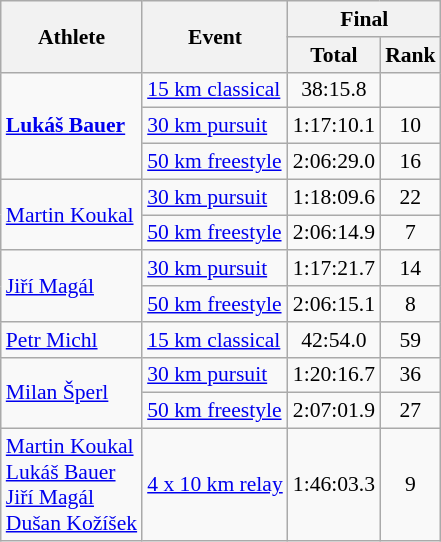<table class="wikitable" style="font-size:90%">
<tr>
<th rowspan="2">Athlete</th>
<th rowspan="2">Event</th>
<th colspan="2">Final</th>
</tr>
<tr>
<th>Total</th>
<th>Rank</th>
</tr>
<tr>
<td rowspan=3><strong><a href='#'>Lukáš Bauer</a></strong></td>
<td><a href='#'>15 km classical</a></td>
<td align="center">38:15.8</td>
<td align="center"></td>
</tr>
<tr>
<td><a href='#'>30 km pursuit</a></td>
<td align="center">1:17:10.1</td>
<td align="center">10</td>
</tr>
<tr>
<td><a href='#'>50 km freestyle</a></td>
<td align="center">2:06:29.0</td>
<td align="center">16</td>
</tr>
<tr>
<td rowspan=2><a href='#'>Martin Koukal</a></td>
<td><a href='#'>30 km pursuit</a></td>
<td align="center">1:18:09.6</td>
<td align="center">22</td>
</tr>
<tr>
<td><a href='#'>50 km freestyle</a></td>
<td align="center">2:06:14.9</td>
<td align="center">7</td>
</tr>
<tr>
<td rowspan=2><a href='#'>Jiří Magál</a></td>
<td><a href='#'>30 km pursuit</a></td>
<td align="center">1:17:21.7</td>
<td align="center">14</td>
</tr>
<tr>
<td><a href='#'>50 km freestyle</a></td>
<td align="center">2:06:15.1</td>
<td align="center">8</td>
</tr>
<tr>
<td><a href='#'>Petr Michl</a></td>
<td><a href='#'>15 km classical</a></td>
<td align="center">42:54.0</td>
<td align="center">59</td>
</tr>
<tr>
<td rowspan=2><a href='#'>Milan Šperl</a></td>
<td><a href='#'>30 km pursuit</a></td>
<td align="center">1:20:16.7</td>
<td align="center">36</td>
</tr>
<tr>
<td><a href='#'>50 km freestyle</a></td>
<td align="center">2:07:01.9</td>
<td align="center">27</td>
</tr>
<tr>
<td><a href='#'>Martin Koukal</a><br><a href='#'>Lukáš Bauer</a><br><a href='#'>Jiří Magál</a><br><a href='#'>Dušan Kožíšek</a></td>
<td><a href='#'>4 x 10 km relay</a></td>
<td align="center">1:46:03.3</td>
<td align="center">9</td>
</tr>
</table>
